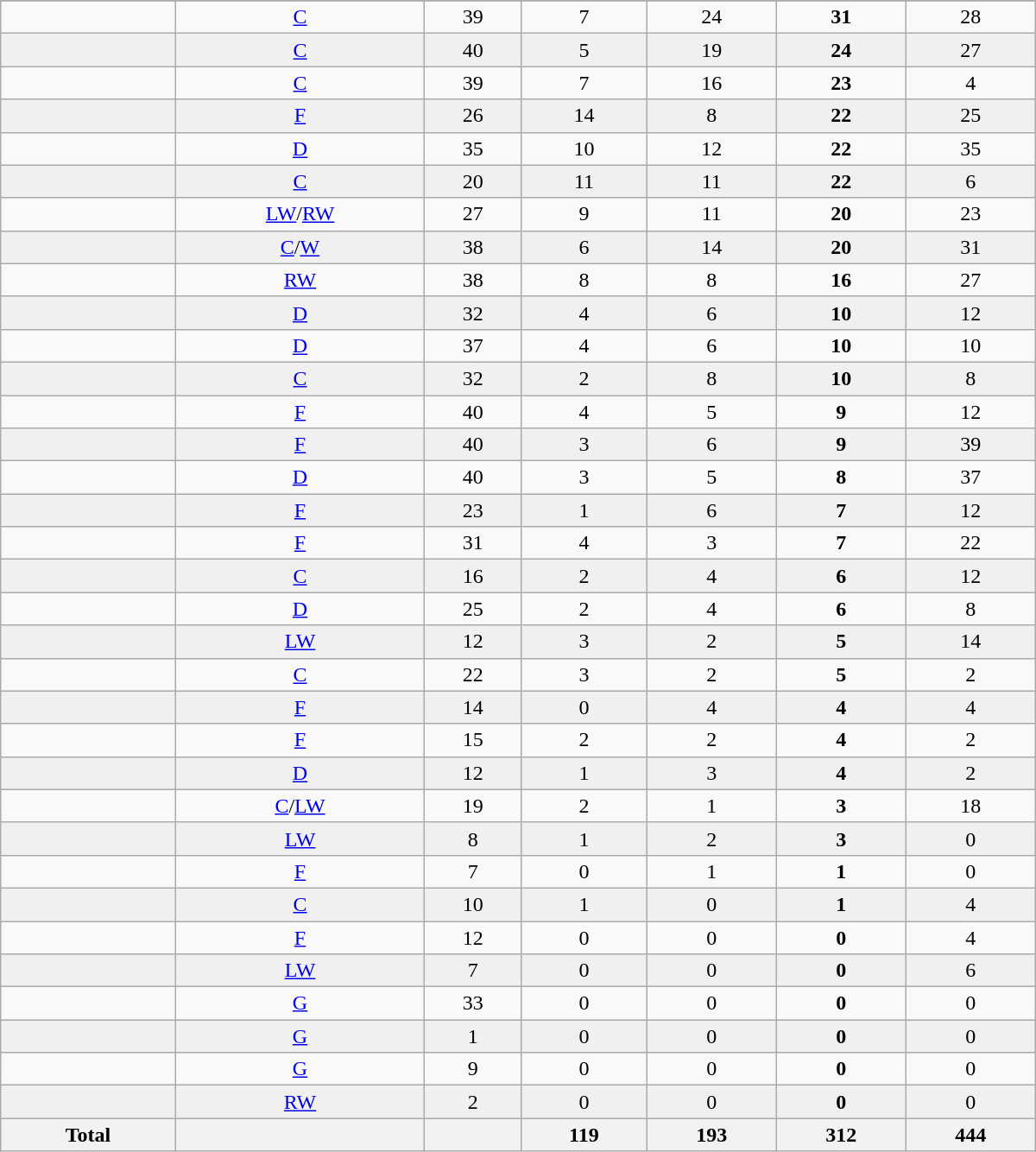<table class="wikitable sortable" width ="800">
<tr align="center">
</tr>
<tr align="center" bgcolor="">
<td></td>
<td><a href='#'>C</a></td>
<td>39</td>
<td>7</td>
<td>24</td>
<td><strong>31</strong></td>
<td>28</td>
</tr>
<tr align="center" bgcolor="f0f0f0">
<td></td>
<td><a href='#'>C</a></td>
<td>40</td>
<td>5</td>
<td>19</td>
<td><strong>24</strong></td>
<td>27</td>
</tr>
<tr align="center" bgcolor="">
<td></td>
<td><a href='#'>C</a></td>
<td>39</td>
<td>7</td>
<td>16</td>
<td><strong>23</strong></td>
<td>4</td>
</tr>
<tr align="center" bgcolor="f0f0f0">
<td></td>
<td><a href='#'>F</a></td>
<td>26</td>
<td>14</td>
<td>8</td>
<td><strong>22</strong></td>
<td>25</td>
</tr>
<tr align="center" bgcolor="">
<td></td>
<td><a href='#'>D</a></td>
<td>35</td>
<td>10</td>
<td>12</td>
<td><strong>22</strong></td>
<td>35</td>
</tr>
<tr align="center" bgcolor="f0f0f0">
<td></td>
<td><a href='#'>C</a></td>
<td>20</td>
<td>11</td>
<td>11</td>
<td><strong>22</strong></td>
<td>6</td>
</tr>
<tr align="center" bgcolor="">
<td></td>
<td><a href='#'>LW</a>/<a href='#'>RW</a></td>
<td>27</td>
<td>9</td>
<td>11</td>
<td><strong>20</strong></td>
<td>23</td>
</tr>
<tr align="center" bgcolor="f0f0f0">
<td></td>
<td><a href='#'>C</a>/<a href='#'>W</a></td>
<td>38</td>
<td>6</td>
<td>14</td>
<td><strong>20</strong></td>
<td>31</td>
</tr>
<tr align="center" bgcolor="">
<td></td>
<td><a href='#'>RW</a></td>
<td>38</td>
<td>8</td>
<td>8</td>
<td><strong>16</strong></td>
<td>27</td>
</tr>
<tr align="center" bgcolor="f0f0f0">
<td></td>
<td><a href='#'>D</a></td>
<td>32</td>
<td>4</td>
<td>6</td>
<td><strong>10</strong></td>
<td>12</td>
</tr>
<tr align="center" bgcolor="">
<td></td>
<td><a href='#'>D</a></td>
<td>37</td>
<td>4</td>
<td>6</td>
<td><strong>10</strong></td>
<td>10</td>
</tr>
<tr align="center" bgcolor="f0f0f0">
<td></td>
<td><a href='#'>C</a></td>
<td>32</td>
<td>2</td>
<td>8</td>
<td><strong>10</strong></td>
<td>8</td>
</tr>
<tr align="center" bgcolor="">
<td></td>
<td><a href='#'>F</a></td>
<td>40</td>
<td>4</td>
<td>5</td>
<td><strong>9</strong></td>
<td>12</td>
</tr>
<tr align="center" bgcolor="f0f0f0">
<td></td>
<td><a href='#'>F</a></td>
<td>40</td>
<td>3</td>
<td>6</td>
<td><strong>9</strong></td>
<td>39</td>
</tr>
<tr align="center" bgcolor="">
<td></td>
<td><a href='#'>D</a></td>
<td>40</td>
<td>3</td>
<td>5</td>
<td><strong>8</strong></td>
<td>37</td>
</tr>
<tr align="center" bgcolor="f0f0f0">
<td></td>
<td><a href='#'>F</a></td>
<td>23</td>
<td>1</td>
<td>6</td>
<td><strong>7</strong></td>
<td>12</td>
</tr>
<tr align="center" bgcolor="">
<td></td>
<td><a href='#'>F</a></td>
<td>31</td>
<td>4</td>
<td>3</td>
<td><strong>7</strong></td>
<td>22</td>
</tr>
<tr align="center" bgcolor="f0f0f0">
<td></td>
<td><a href='#'>C</a></td>
<td>16</td>
<td>2</td>
<td>4</td>
<td><strong>6</strong></td>
<td>12</td>
</tr>
<tr align="center" bgcolor="">
<td></td>
<td><a href='#'>D</a></td>
<td>25</td>
<td>2</td>
<td>4</td>
<td><strong>6</strong></td>
<td>8</td>
</tr>
<tr align="center" bgcolor="f0f0f0">
<td></td>
<td><a href='#'>LW</a></td>
<td>12</td>
<td>3</td>
<td>2</td>
<td><strong>5</strong></td>
<td>14</td>
</tr>
<tr align="center" bgcolor="">
<td></td>
<td><a href='#'>C</a></td>
<td>22</td>
<td>3</td>
<td>2</td>
<td><strong>5</strong></td>
<td>2</td>
</tr>
<tr align="center" bgcolor="f0f0f0">
<td></td>
<td><a href='#'>F</a></td>
<td>14</td>
<td>0</td>
<td>4</td>
<td><strong>4</strong></td>
<td>4</td>
</tr>
<tr align="center" bgcolor="">
<td></td>
<td><a href='#'>F</a></td>
<td>15</td>
<td>2</td>
<td>2</td>
<td><strong>4</strong></td>
<td>2</td>
</tr>
<tr align="center" bgcolor="f0f0f0">
<td></td>
<td><a href='#'>D</a></td>
<td>12</td>
<td>1</td>
<td>3</td>
<td><strong>4</strong></td>
<td>2</td>
</tr>
<tr align="center" bgcolor="">
<td></td>
<td><a href='#'>C</a>/<a href='#'>LW</a></td>
<td>19</td>
<td>2</td>
<td>1</td>
<td><strong>3</strong></td>
<td>18</td>
</tr>
<tr align="center" bgcolor="f0f0f0">
<td></td>
<td><a href='#'>LW</a></td>
<td>8</td>
<td>1</td>
<td>2</td>
<td><strong>3</strong></td>
<td>0</td>
</tr>
<tr align="center" bgcolor="">
<td></td>
<td><a href='#'>F</a></td>
<td>7</td>
<td>0</td>
<td>1</td>
<td><strong>1</strong></td>
<td>0</td>
</tr>
<tr align="center" bgcolor="f0f0f0">
<td></td>
<td><a href='#'>C</a></td>
<td>10</td>
<td>1</td>
<td>0</td>
<td><strong>1</strong></td>
<td>4</td>
</tr>
<tr align="center" bgcolor="">
<td></td>
<td><a href='#'>F</a></td>
<td>12</td>
<td>0</td>
<td>0</td>
<td><strong>0</strong></td>
<td>4</td>
</tr>
<tr align="center" bgcolor="f0f0f0">
<td></td>
<td><a href='#'>LW</a></td>
<td>7</td>
<td>0</td>
<td>0</td>
<td><strong>0</strong></td>
<td>6</td>
</tr>
<tr align="center" bgcolor="">
<td></td>
<td><a href='#'>G</a></td>
<td>33</td>
<td>0</td>
<td>0</td>
<td><strong>0</strong></td>
<td>0</td>
</tr>
<tr align="center" bgcolor="f0f0f0">
<td></td>
<td><a href='#'>G</a></td>
<td>1</td>
<td>0</td>
<td>0</td>
<td><strong>0</strong></td>
<td>0</td>
</tr>
<tr align="center" bgcolor="">
<td></td>
<td><a href='#'>G</a></td>
<td>9</td>
<td>0</td>
<td>0</td>
<td><strong>0</strong></td>
<td>0</td>
</tr>
<tr align="center" bgcolor="f0f0f0">
<td></td>
<td><a href='#'>RW</a></td>
<td>2</td>
<td>0</td>
<td>0</td>
<td><strong>0</strong></td>
<td>0</td>
</tr>
<tr>
<th>Total</th>
<th></th>
<th></th>
<th>119</th>
<th>193</th>
<th>312</th>
<th>444</th>
</tr>
</table>
